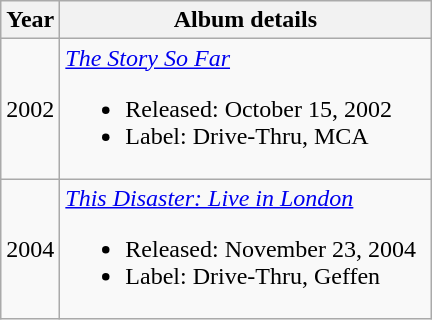<table class="wikitable" style="text-align:center;">
<tr>
<th>Year</th>
<th style="width:240px;">Album details</th>
</tr>
<tr>
<td>2002</td>
<td style="text-align:left;"><em><a href='#'>The Story So Far</a></em><br><ul><li>Released: October 15, 2002</li><li>Label: Drive-Thru, MCA</li></ul></td>
</tr>
<tr>
<td>2004</td>
<td style="text-align:left;"><em><a href='#'>This Disaster: Live in London</a></em><br><ul><li>Released: November 23, 2004</li><li>Label: Drive-Thru, Geffen</li></ul></td>
</tr>
</table>
